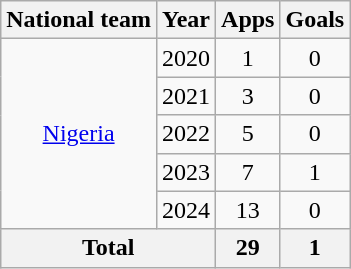<table class="wikitable" style="text-align:center">
<tr>
<th>National team</th>
<th>Year</th>
<th>Apps</th>
<th>Goals</th>
</tr>
<tr>
<td rowspan="5"><a href='#'>Nigeria</a></td>
<td>2020</td>
<td>1</td>
<td>0</td>
</tr>
<tr>
<td>2021</td>
<td>3</td>
<td>0</td>
</tr>
<tr>
<td>2022</td>
<td>5</td>
<td>0</td>
</tr>
<tr>
<td>2023</td>
<td>7</td>
<td>1</td>
</tr>
<tr>
<td>2024</td>
<td>13</td>
<td>0</td>
</tr>
<tr>
<th colspan="2">Total</th>
<th>29</th>
<th>1</th>
</tr>
</table>
